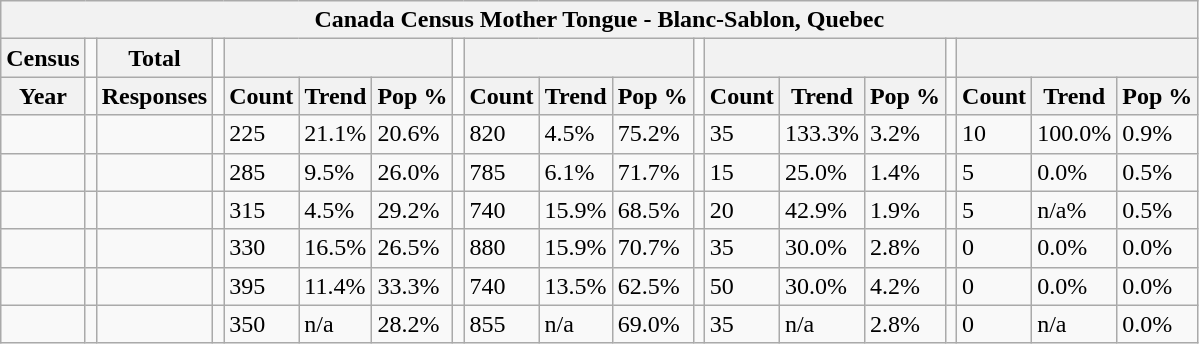<table class="wikitable">
<tr>
<th colspan="19">Canada Census Mother Tongue - Blanc-Sablon, Quebec</th>
</tr>
<tr>
<th>Census</th>
<td></td>
<th>Total</th>
<td colspan="1"></td>
<th colspan="3"></th>
<td colspan="1"></td>
<th colspan="3"></th>
<td colspan="1"></td>
<th colspan="3"></th>
<td colspan="1"></td>
<th colspan="3"></th>
</tr>
<tr>
<th>Year</th>
<td></td>
<th>Responses</th>
<td></td>
<th>Count</th>
<th>Trend</th>
<th>Pop %</th>
<td></td>
<th>Count</th>
<th>Trend</th>
<th>Pop %</th>
<td></td>
<th>Count</th>
<th>Trend</th>
<th>Pop %</th>
<td></td>
<th>Count</th>
<th>Trend</th>
<th>Pop %</th>
</tr>
<tr>
<td></td>
<td></td>
<td></td>
<td></td>
<td>225</td>
<td> 21.1%</td>
<td>20.6%</td>
<td></td>
<td>820</td>
<td> 4.5%</td>
<td>75.2%</td>
<td></td>
<td>35</td>
<td> 133.3%</td>
<td>3.2%</td>
<td></td>
<td>10</td>
<td> 100.0%</td>
<td>0.9%</td>
</tr>
<tr>
<td></td>
<td></td>
<td></td>
<td></td>
<td>285</td>
<td> 9.5%</td>
<td>26.0%</td>
<td></td>
<td>785</td>
<td> 6.1%</td>
<td>71.7%</td>
<td></td>
<td>15</td>
<td> 25.0%</td>
<td>1.4%</td>
<td></td>
<td>5</td>
<td> 0.0%</td>
<td>0.5%</td>
</tr>
<tr>
<td></td>
<td></td>
<td></td>
<td></td>
<td>315</td>
<td> 4.5%</td>
<td>29.2%</td>
<td></td>
<td>740</td>
<td> 15.9%</td>
<td>68.5%</td>
<td></td>
<td>20</td>
<td> 42.9%</td>
<td>1.9%</td>
<td></td>
<td>5</td>
<td> n/a%</td>
<td>0.5%</td>
</tr>
<tr>
<td></td>
<td></td>
<td></td>
<td></td>
<td>330</td>
<td> 16.5%</td>
<td>26.5%</td>
<td></td>
<td>880</td>
<td> 15.9%</td>
<td>70.7%</td>
<td></td>
<td>35</td>
<td> 30.0%</td>
<td>2.8%</td>
<td></td>
<td>0</td>
<td> 0.0%</td>
<td>0.0%</td>
</tr>
<tr>
<td></td>
<td></td>
<td></td>
<td></td>
<td>395</td>
<td> 11.4%</td>
<td>33.3%</td>
<td></td>
<td>740</td>
<td> 13.5%</td>
<td>62.5%</td>
<td></td>
<td>50</td>
<td> 30.0%</td>
<td>4.2%</td>
<td></td>
<td>0</td>
<td> 0.0%</td>
<td>0.0%</td>
</tr>
<tr>
<td></td>
<td></td>
<td></td>
<td></td>
<td>350</td>
<td>n/a</td>
<td>28.2%</td>
<td></td>
<td>855</td>
<td>n/a</td>
<td>69.0%</td>
<td></td>
<td>35</td>
<td>n/a</td>
<td>2.8%</td>
<td></td>
<td>0</td>
<td>n/a</td>
<td>0.0%</td>
</tr>
</table>
